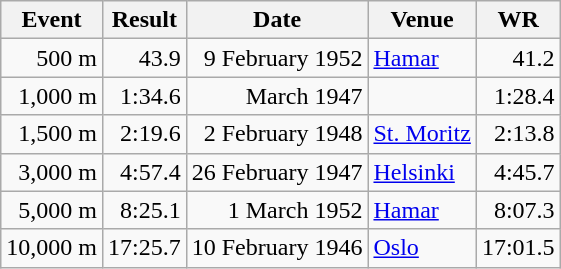<table class="wikitable" style="text-align:right">
<tr>
<th>Event</th>
<th>Result</th>
<th>Date</th>
<th>Venue</th>
<th>WR</th>
</tr>
<tr align="right">
<td>500 m</td>
<td>43.9</td>
<td>9 February 1952</td>
<td align="left"><a href='#'>Hamar</a></td>
<td>41.2</td>
</tr>
<tr>
<td>1,000 m</td>
<td>1:34.6</td>
<td>March 1947</td>
<td align="left"></td>
<td>1:28.4</td>
</tr>
<tr>
<td>1,500 m</td>
<td>2:19.6</td>
<td>2 February 1948</td>
<td align="left"><a href='#'>St. Moritz</a></td>
<td>2:13.8</td>
</tr>
<tr>
<td>3,000 m</td>
<td>4:57.4</td>
<td>26 February 1947</td>
<td align="left"><a href='#'>Helsinki</a></td>
<td>4:45.7</td>
</tr>
<tr>
<td>5,000 m</td>
<td>8:25.1</td>
<td>1 March 1952</td>
<td align="left"><a href='#'>Hamar</a></td>
<td>8:07.3</td>
</tr>
<tr>
<td>10,000 m</td>
<td>17:25.7</td>
<td>10 February 1946</td>
<td align="left"><a href='#'>Oslo</a></td>
<td>17:01.5</td>
</tr>
</table>
